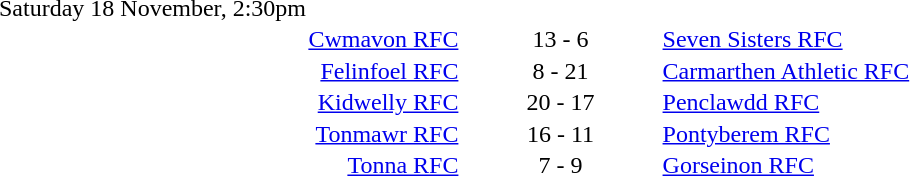<table style="width:70%;" cellspacing="1">
<tr>
<th width=35%></th>
<th width=15%></th>
<th></th>
</tr>
<tr>
<td>Saturday 18 November, 2:30pm</td>
</tr>
<tr>
<td align=right><a href='#'>Cwmavon RFC</a></td>
<td align=center>13 - 6</td>
<td><a href='#'>Seven Sisters RFC</a></td>
</tr>
<tr>
<td align=right><a href='#'>Felinfoel RFC</a></td>
<td align=center>8 - 21</td>
<td><a href='#'>Carmarthen Athletic RFC</a></td>
</tr>
<tr>
<td align=right><a href='#'>Kidwelly RFC</a></td>
<td align=center>20 - 17</td>
<td><a href='#'>Penclawdd RFC</a></td>
</tr>
<tr>
<td align=right><a href='#'>Tonmawr RFC</a></td>
<td align=center>16 - 11</td>
<td><a href='#'>Pontyberem RFC</a></td>
</tr>
<tr>
<td align=right><a href='#'>Tonna RFC</a></td>
<td align=center>7 - 9</td>
<td><a href='#'>Gorseinon RFC</a></td>
</tr>
</table>
